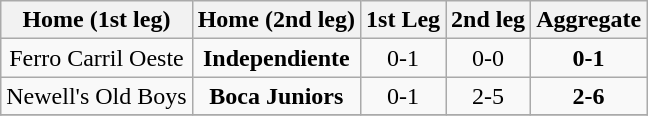<table class="wikitable" style="text-align: center;">
<tr>
<th>Home (1st leg)</th>
<th>Home (2nd leg)</th>
<th>1st Leg</th>
<th>2nd leg</th>
<th>Aggregate</th>
</tr>
<tr>
<td>Ferro Carril Oeste</td>
<td><strong>Independiente</strong></td>
<td>0-1</td>
<td>0-0</td>
<td><strong>0-1</strong></td>
</tr>
<tr>
<td>Newell's Old Boys</td>
<td><strong>Boca Juniors</strong></td>
<td>0-1</td>
<td>2-5</td>
<td><strong>2-6</strong></td>
</tr>
<tr>
</tr>
</table>
